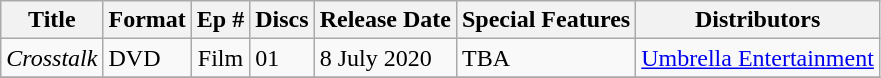<table class="wikitable">
<tr>
<th>Title</th>
<th>Format</th>
<th>Ep #</th>
<th>Discs</th>
<th>Release Date</th>
<th>Special Features</th>
<th>Distributors</th>
</tr>
<tr>
<td><em>Crosstalk</em></td>
<td>DVD</td>
<td style="text-align:center;">Film</td>
<td>01</td>
<td>8 July 2020</td>
<td>TBA</td>
<td><a href='#'>Umbrella Entertainment</a></td>
</tr>
<tr>
</tr>
</table>
